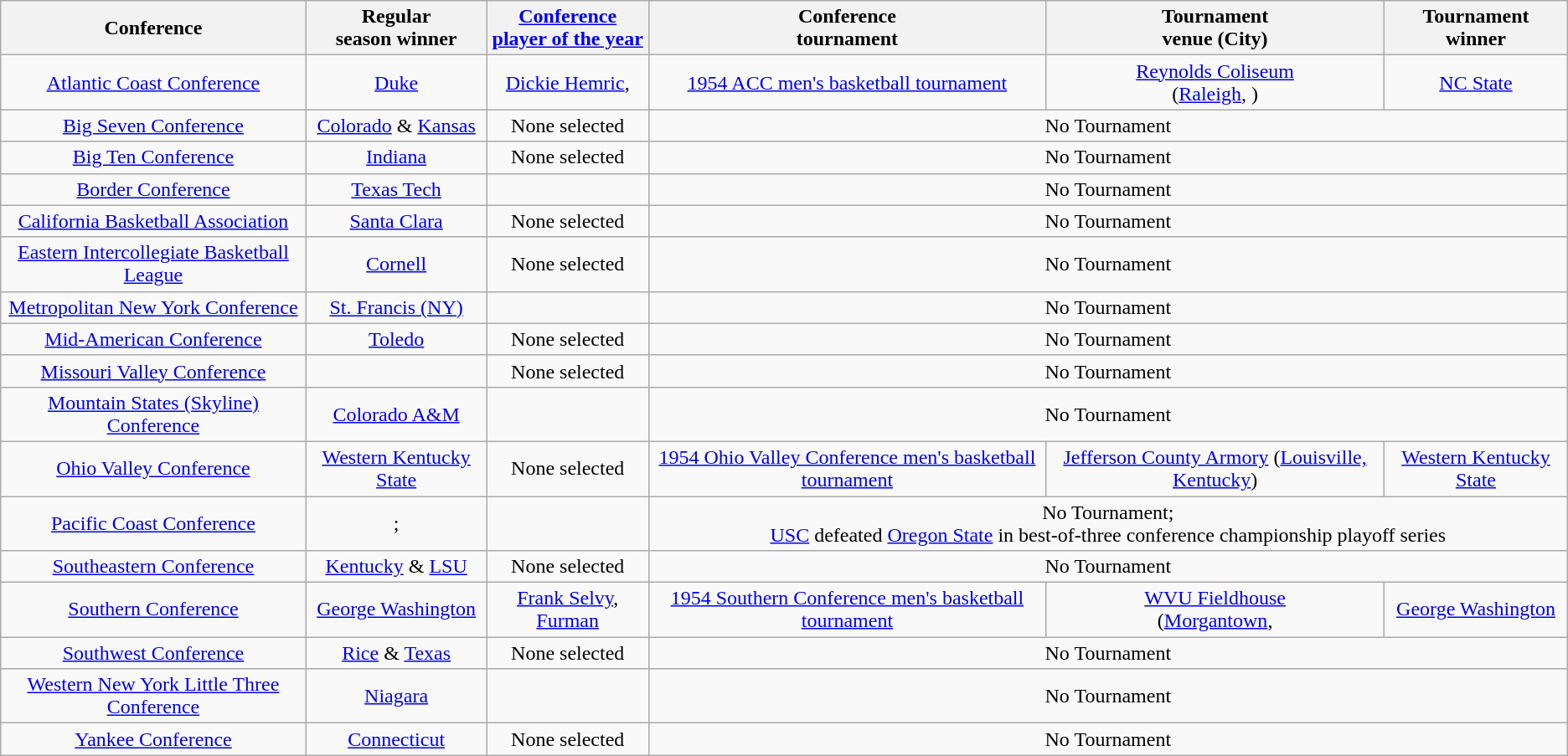<table class="wikitable" style="text-align:center;">
<tr>
<th>Conference</th>
<th>Regular <br> season winner</th>
<th><a href='#'>Conference <br> player of the year</a></th>
<th>Conference <br> tournament</th>
<th>Tournament <br> venue (City)</th>
<th>Tournament <br> winner</th>
</tr>
<tr>
<td><a href='#'>Atlantic Coast Conference</a></td>
<td><a href='#'>Duke</a></td>
<td><a href='#'>Dickie Hemric</a>, </td>
<td><a href='#'>1954 ACC men's basketball tournament</a></td>
<td><a href='#'>Reynolds Coliseum</a><br>(<a href='#'>Raleigh</a>, )</td>
<td><a href='#'>NC State</a></td>
</tr>
<tr>
<td><a href='#'>Big Seven Conference</a></td>
<td><a href='#'>Colorado</a> & <a href='#'>Kansas</a></td>
<td>None selected</td>
<td colspan=3>No Tournament</td>
</tr>
<tr>
<td><a href='#'>Big Ten Conference</a></td>
<td><a href='#'>Indiana</a></td>
<td>None selected</td>
<td colspan=3>No Tournament</td>
</tr>
<tr>
<td><a href='#'>Border Conference</a></td>
<td><a href='#'>Texas Tech</a></td>
<td></td>
<td colspan=3>No Tournament</td>
</tr>
<tr>
<td><a href='#'>California Basketball Association</a></td>
<td><a href='#'>Santa Clara</a></td>
<td>None selected</td>
<td colspan=3>No Tournament</td>
</tr>
<tr>
<td><a href='#'>Eastern Intercollegiate Basketball League</a></td>
<td><a href='#'>Cornell</a></td>
<td>None selected</td>
<td colspan=3>No Tournament</td>
</tr>
<tr>
<td><a href='#'>Metropolitan New York Conference</a></td>
<td><a href='#'>St. Francis (NY)</a></td>
<td></td>
<td colspan=3>No Tournament</td>
</tr>
<tr>
<td><a href='#'>Mid-American Conference</a></td>
<td><a href='#'>Toledo</a></td>
<td>None selected</td>
<td colspan=3>No Tournament</td>
</tr>
<tr>
<td><a href='#'>Missouri Valley Conference</a></td>
<td></td>
<td>None selected</td>
<td colspan=3>No Tournament</td>
</tr>
<tr>
<td><a href='#'>Mountain States (Skyline) Conference</a></td>
<td><a href='#'>Colorado A&M</a></td>
<td></td>
<td colspan=3>No Tournament</td>
</tr>
<tr>
<td><a href='#'>Ohio Valley Conference</a></td>
<td><a href='#'>Western Kentucky State</a></td>
<td>None selected</td>
<td><a href='#'>1954 Ohio Valley Conference men's basketball tournament</a></td>
<td><a href='#'>Jefferson County Armory</a> (<a href='#'>Louisville, Kentucky</a>)</td>
<td><a href='#'>Western Kentucky State</a></td>
</tr>
<tr>
<td><a href='#'>Pacific Coast Conference</a></td>
<td>; </td>
<td></td>
<td colspan=3>No Tournament;<br><a href='#'>USC</a> defeated <a href='#'>Oregon State</a> in best-of-three conference championship playoff series</td>
</tr>
<tr>
<td><a href='#'>Southeastern Conference</a></td>
<td><a href='#'>Kentucky</a> & <a href='#'>LSU</a></td>
<td>None selected</td>
<td colspan=3>No Tournament</td>
</tr>
<tr>
<td><a href='#'>Southern Conference</a></td>
<td><a href='#'>George Washington</a></td>
<td><a href='#'>Frank Selvy</a>, <a href='#'>Furman</a></td>
<td><a href='#'>1954 Southern Conference men's basketball tournament</a></td>
<td><a href='#'>WVU Fieldhouse</a><br>(<a href='#'>Morgantown</a>, </td>
<td><a href='#'>George Washington</a></td>
</tr>
<tr>
<td><a href='#'>Southwest Conference</a></td>
<td><a href='#'>Rice</a> & <a href='#'>Texas</a></td>
<td>None selected</td>
<td colspan=3>No Tournament</td>
</tr>
<tr>
<td><a href='#'>Western New York Little Three Conference</a></td>
<td><a href='#'>Niagara</a></td>
<td></td>
<td colspan=3>No Tournament</td>
</tr>
<tr>
<td><a href='#'>Yankee Conference</a></td>
<td><a href='#'>Connecticut</a></td>
<td>None selected</td>
<td colspan=3>No Tournament</td>
</tr>
</table>
